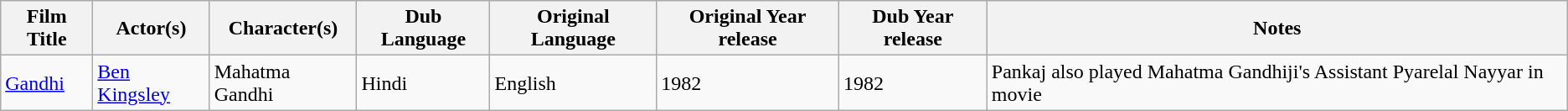<table class="wikitable">
<tr>
<th>Film Title</th>
<th>Actor(s)</th>
<th>Character(s)</th>
<th>Dub Language</th>
<th>Original Language</th>
<th>Original Year release</th>
<th>Dub Year release</th>
<th>Notes</th>
</tr>
<tr>
<td><a href='#'>Gandhi</a></td>
<td><a href='#'>Ben Kingsley</a></td>
<td>Mahatma Gandhi</td>
<td>Hindi</td>
<td>English</td>
<td>1982</td>
<td>1982</td>
<td>Pankaj also played Mahatma Gandhiji's Assistant Pyarelal Nayyar in movie</td>
</tr>
</table>
